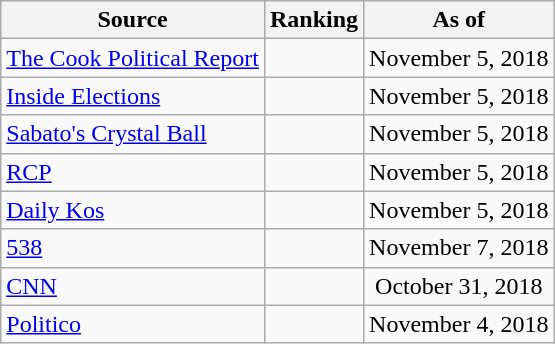<table class="wikitable" style="text-align:center">
<tr>
<th>Source</th>
<th>Ranking</th>
<th>As of</th>
</tr>
<tr>
<td align=left><a href='#'>The Cook Political Report</a></td>
<td></td>
<td>November 5, 2018</td>
</tr>
<tr>
<td align=left><a href='#'>Inside Elections</a></td>
<td></td>
<td>November 5, 2018</td>
</tr>
<tr>
<td align=left><a href='#'>Sabato's Crystal Ball</a></td>
<td></td>
<td>November 5, 2018</td>
</tr>
<tr>
<td align="left"><a href='#'>RCP</a></td>
<td></td>
<td>November 5, 2018</td>
</tr>
<tr>
<td align="left"><a href='#'>Daily Kos</a></td>
<td></td>
<td>November 5, 2018</td>
</tr>
<tr>
<td align="left"><a href='#'>538</a></td>
<td></td>
<td>November 7, 2018</td>
</tr>
<tr>
<td align="left"><a href='#'>CNN</a></td>
<td></td>
<td>October 31, 2018</td>
</tr>
<tr>
<td align="left"><a href='#'>Politico</a></td>
<td></td>
<td>November 4, 2018</td>
</tr>
</table>
